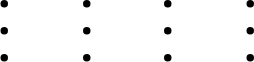<table>
<tr>
<td width="20%" valign="top"><br><ul><li></li><li></li><li></li></ul></td>
<td width="20%" valign="top"><br><ul><li></li><li></li><li></li></ul></td>
<td width="20%" valign="top"><br><ul><li></li><li></li><li></li></ul></td>
<td width="20%" valign="top"><br><ul><li></li><li></li><li></li></ul></td>
</tr>
</table>
